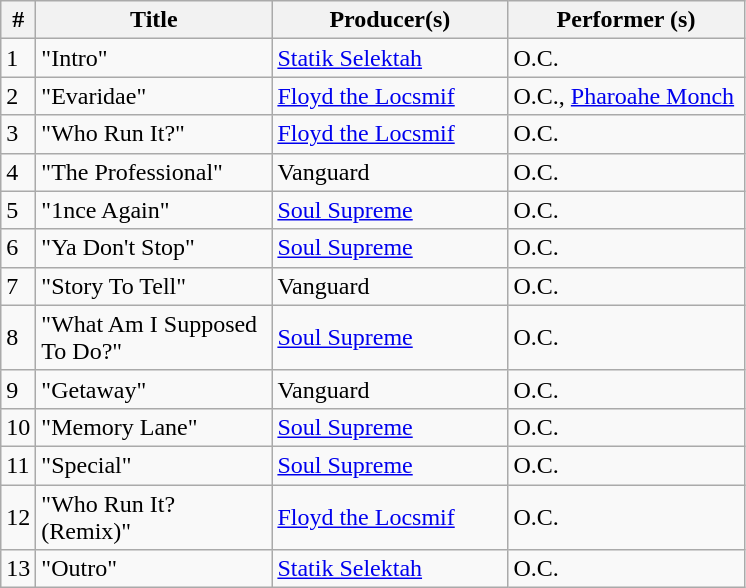<table class="wikitable">
<tr>
<th align="center">#</th>
<th align="center" width="150">Title</th>
<th align="center" width="150">Producer(s)</th>
<th align="center" width="150">Performer (s)</th>
</tr>
<tr>
<td>1</td>
<td>"Intro"</td>
<td><a href='#'>Statik Selektah</a></td>
<td>O.C.</td>
</tr>
<tr>
<td>2</td>
<td>"Evaridae"</td>
<td><a href='#'>Floyd the Locsmif</a></td>
<td>O.C., <a href='#'>Pharoahe Monch</a></td>
</tr>
<tr>
<td>3</td>
<td>"Who Run It?"</td>
<td><a href='#'>Floyd the Locsmif</a></td>
<td>O.C.</td>
</tr>
<tr>
<td>4</td>
<td>"The Professional"</td>
<td>Vanguard</td>
<td>O.C.</td>
</tr>
<tr>
<td>5</td>
<td>"1nce Again"</td>
<td><a href='#'>Soul Supreme</a></td>
<td>O.C.</td>
</tr>
<tr>
<td>6</td>
<td>"Ya Don't Stop"</td>
<td><a href='#'>Soul Supreme</a></td>
<td>O.C.</td>
</tr>
<tr>
<td>7</td>
<td>"Story To Tell"</td>
<td>Vanguard</td>
<td>O.C.</td>
</tr>
<tr>
<td>8</td>
<td>"What Am I Supposed To Do?"</td>
<td><a href='#'>Soul Supreme</a></td>
<td>O.C.</td>
</tr>
<tr>
<td>9</td>
<td>"Getaway"</td>
<td>Vanguard</td>
<td>O.C.</td>
</tr>
<tr>
<td>10</td>
<td>"Memory Lane"</td>
<td><a href='#'>Soul Supreme</a></td>
<td>O.C.</td>
</tr>
<tr>
<td>11</td>
<td>"Special"</td>
<td><a href='#'>Soul Supreme</a></td>
<td>O.C.</td>
</tr>
<tr>
<td>12</td>
<td>"Who Run It? (Remix)"</td>
<td><a href='#'>Floyd the Locsmif</a></td>
<td>O.C.</td>
</tr>
<tr>
<td>13</td>
<td>"Outro"</td>
<td><a href='#'>Statik Selektah</a></td>
<td>O.C.</td>
</tr>
</table>
